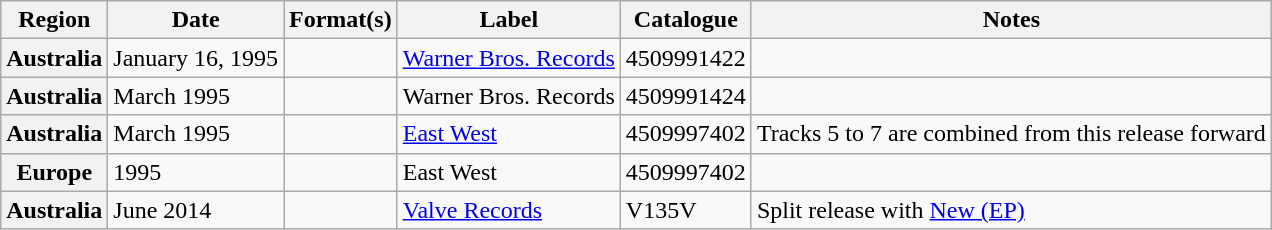<table class="wikitable plainrowheaders">
<tr>
<th scope="col">Region</th>
<th scope="col">Date</th>
<th scope="col">Format(s)</th>
<th scope="col">Label</th>
<th scope="col">Catalogue</th>
<th>Notes</th>
</tr>
<tr>
<th scope="row">Australia</th>
<td>January 16, 1995</td>
<td></td>
<td><a href='#'>Warner Bros. Records</a></td>
<td>4509991422</td>
<td></td>
</tr>
<tr>
<th scope="row">Australia</th>
<td>March 1995</td>
<td></td>
<td>Warner Bros. Records</td>
<td>4509991424</td>
<td></td>
</tr>
<tr>
<th scope="row">Australia</th>
<td>March 1995</td>
<td></td>
<td><a href='#'>East West</a></td>
<td>4509997402</td>
<td>Tracks 5 to 7 are combined from this release forward</td>
</tr>
<tr>
<th scope="row">Europe</th>
<td>1995</td>
<td></td>
<td>East West</td>
<td>4509997402</td>
<td></td>
</tr>
<tr>
<th scope="row">Australia</th>
<td>June 2014</td>
<td></td>
<td><a href='#'>Valve Records</a></td>
<td>V135V</td>
<td>Split release with <a href='#'>New (EP)</a></td>
</tr>
</table>
